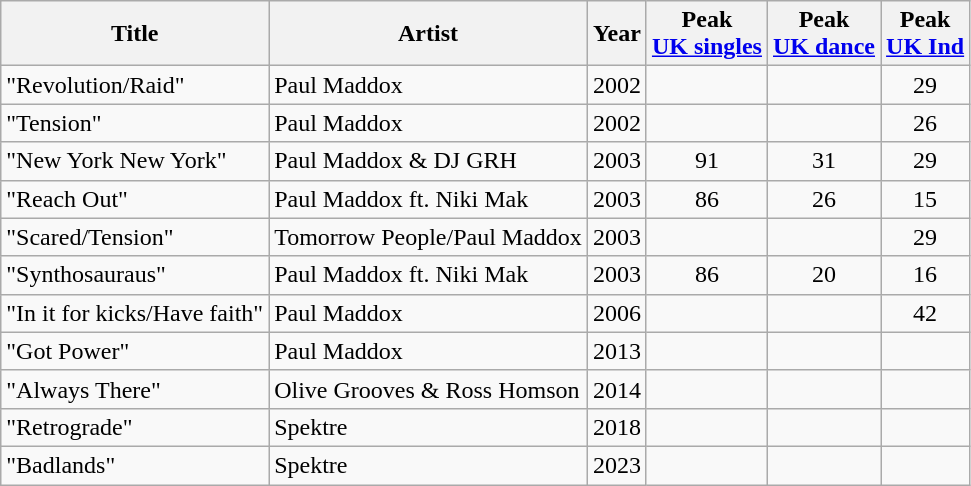<table class="wikitable sortable">
<tr>
<th>Title</th>
<th>Artist</th>
<th>Year</th>
<th>Peak<br><a href='#'>UK singles</a></th>
<th>Peak<br><a href='#'>UK dance</a></th>
<th>Peak<br><a href='#'>UK Ind</a></th>
</tr>
<tr>
<td>"Revolution/Raid"</td>
<td>Paul Maddox</td>
<td>2002</td>
<td></td>
<td></td>
<td style="text-align:center;">29</td>
</tr>
<tr>
<td>"Tension"</td>
<td>Paul Maddox</td>
<td>2002</td>
<td></td>
<td></td>
<td style="text-align:center;">26</td>
</tr>
<tr>
<td>"New York New York"</td>
<td>Paul Maddox & DJ GRH</td>
<td>2003</td>
<td style="text-align:center;">91</td>
<td style="text-align:center;">31</td>
<td style="text-align:center;">29</td>
</tr>
<tr>
<td>"Reach Out"</td>
<td>Paul Maddox ft. Niki Mak</td>
<td>2003</td>
<td style="text-align:center;">86</td>
<td style="text-align:center;">26</td>
<td style="text-align:center;">15</td>
</tr>
<tr>
<td>"Scared/Tension"</td>
<td>Tomorrow People/Paul Maddox</td>
<td>2003</td>
<td></td>
<td></td>
<td style="text-align:center;">29</td>
</tr>
<tr>
<td>"Synthosauraus"</td>
<td>Paul Maddox ft. Niki Mak</td>
<td>2003</td>
<td style="text-align:center;">86</td>
<td style="text-align:center;">20</td>
<td style="text-align:center;">16</td>
</tr>
<tr>
<td>"In it for kicks/Have faith"</td>
<td>Paul Maddox</td>
<td>2006</td>
<td></td>
<td></td>
<td style="text-align:center;">42</td>
</tr>
<tr>
<td>"Got Power"</td>
<td>Paul Maddox</td>
<td>2013</td>
<td></td>
<td></td>
<td></td>
</tr>
<tr>
<td>"Always There"</td>
<td>Olive Grooves & Ross Homson</td>
<td>2014</td>
<td></td>
<td></td>
<td></td>
</tr>
<tr>
<td>"Retrograde"</td>
<td>Spektre</td>
<td>2018</td>
<td></td>
<td></td>
<td></td>
</tr>
<tr>
<td>"Badlands"</td>
<td>Spektre</td>
<td>2023</td>
<td></td>
<td></td>
<td></td>
</tr>
</table>
